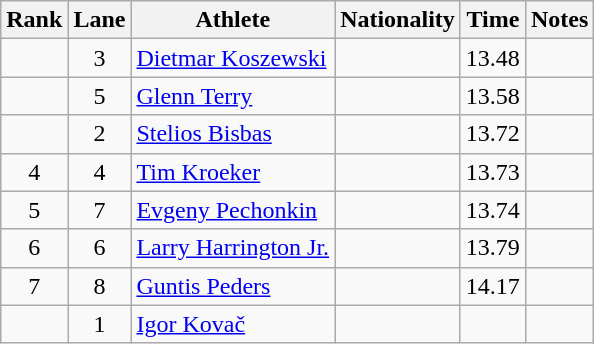<table class="wikitable sortable" style="text-align:center">
<tr>
<th>Rank</th>
<th>Lane</th>
<th>Athlete</th>
<th>Nationality</th>
<th>Time</th>
<th>Notes</th>
</tr>
<tr>
<td></td>
<td>3</td>
<td align=left><a href='#'>Dietmar Koszewski</a></td>
<td align=left></td>
<td>13.48</td>
<td></td>
</tr>
<tr>
<td></td>
<td>5</td>
<td align=left><a href='#'>Glenn Terry</a></td>
<td align=left></td>
<td>13.58</td>
<td></td>
</tr>
<tr>
<td></td>
<td>2</td>
<td align=left><a href='#'>Stelios Bisbas</a></td>
<td align=left></td>
<td>13.72</td>
<td></td>
</tr>
<tr>
<td>4</td>
<td>4</td>
<td align=left><a href='#'>Tim Kroeker</a></td>
<td align=left></td>
<td>13.73</td>
<td></td>
</tr>
<tr>
<td>5</td>
<td>7</td>
<td align=left><a href='#'>Evgeny Pechonkin</a></td>
<td align=left></td>
<td>13.74</td>
<td></td>
</tr>
<tr>
<td>6</td>
<td>6</td>
<td align=left><a href='#'>Larry Harrington Jr.</a></td>
<td align=left></td>
<td>13.79</td>
<td></td>
</tr>
<tr>
<td>7</td>
<td>8</td>
<td align=left><a href='#'>Guntis Peders</a></td>
<td align=left></td>
<td>14.17</td>
<td></td>
</tr>
<tr>
<td></td>
<td>1</td>
<td align=left><a href='#'>Igor Kovač</a></td>
<td align=left></td>
<td></td>
<td></td>
</tr>
</table>
